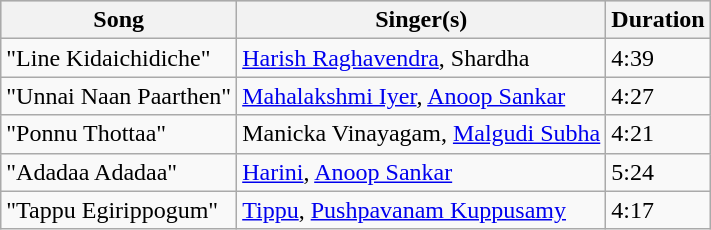<table class="wikitable">
<tr style="background:#ccc; text-align:center;">
<th>Song</th>
<th>Singer(s)</th>
<th>Duration</th>
</tr>
<tr>
<td>"Line Kidaichidiche"</td>
<td><a href='#'>Harish Raghavendra</a>, Shardha</td>
<td>4:39</td>
</tr>
<tr>
<td>"Unnai Naan Paarthen"</td>
<td><a href='#'>Mahalakshmi Iyer</a>, <a href='#'>Anoop Sankar</a></td>
<td>4:27</td>
</tr>
<tr>
<td>"Ponnu Thottaa"</td>
<td>Manicka Vinayagam, <a href='#'>Malgudi Subha</a></td>
<td>4:21</td>
</tr>
<tr>
<td>"Adadaa Adadaa"</td>
<td><a href='#'>Harini</a>, <a href='#'>Anoop Sankar</a></td>
<td>5:24</td>
</tr>
<tr>
<td>"Tappu Egirippogum"</td>
<td><a href='#'>Tippu</a>, <a href='#'>Pushpavanam Kuppusamy</a></td>
<td>4:17</td>
</tr>
</table>
